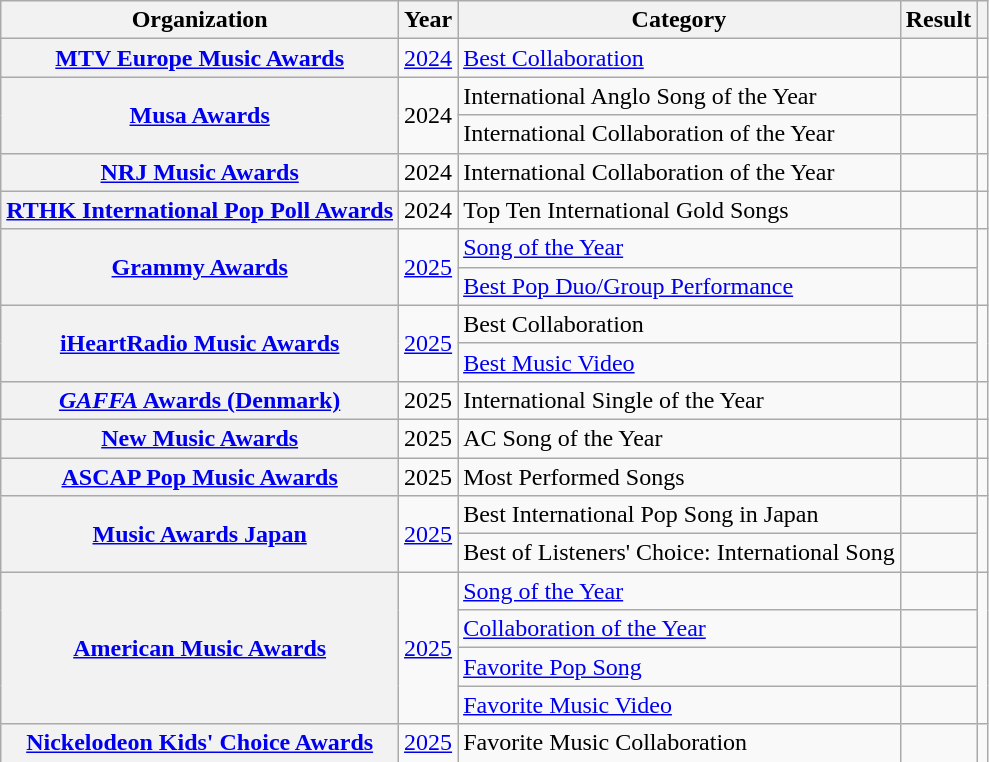<table class="wikitable sortable plainrowheaders" style="border:none; margin:0;">
<tr>
<th scope="col">Organization</th>
<th scope="col">Year</th>
<th scope="col">Category</th>
<th scope="col">Result</th>
<th scope="col" class="unsortable"></th>
</tr>
<tr>
<th scope="row"><a href='#'>MTV Europe Music Awards</a></th>
<td><a href='#'>2024</a></td>
<td><a href='#'>Best Collaboration</a></td>
<td></td>
<td style="text-align:center"></td>
</tr>
<tr>
<th scope="row" rowspan="2"><a href='#'>Musa Awards</a></th>
<td rowspan="2">2024</td>
<td>International Anglo Song of the Year</td>
<td></td>
<td rowspan="2" style="text-align:center;"></td>
</tr>
<tr>
<td>International Collaboration of the Year</td>
<td></td>
</tr>
<tr>
<th scope="row"><a href='#'>NRJ Music Awards</a></th>
<td>2024</td>
<td>International Collaboration of the Year</td>
<td></td>
<td style="text-align:center"></td>
</tr>
<tr>
<th scope="row"><a href='#'>RTHK International Pop Poll Awards</a></th>
<td>2024</td>
<td>Top Ten International Gold Songs</td>
<td></td>
<td style="text-align:center"></td>
</tr>
<tr>
<th scope="row" rowspan="2"><a href='#'>Grammy Awards</a></th>
<td rowspan="2"><a href='#'>2025</a></td>
<td><a href='#'>Song of the Year</a></td>
<td></td>
<td rowspan="2" style="text-align:center;"></td>
</tr>
<tr>
<td><a href='#'>Best Pop Duo/Group Performance</a></td>
<td></td>
</tr>
<tr>
<th scope="row" rowspan="2"><a href='#'>iHeartRadio Music Awards</a></th>
<td rowspan="2"><a href='#'>2025</a></td>
<td>Best Collaboration</td>
<td></td>
<td rowspan="2" style="text-align:center;"></td>
</tr>
<tr>
<td><a href='#'>Best Music Video</a></td>
<td></td>
</tr>
<tr>
<th scope="row"><a href='#'><em>GAFFA</em> Awards (Denmark)</a></th>
<td>2025</td>
<td>International Single of the Year</td>
<td></td>
<td style="text-align:center"></td>
</tr>
<tr>
<th scope="row"><a href='#'>New Music Awards</a></th>
<td>2025</td>
<td>AC Song of the Year</td>
<td></td>
<td style="text-align:center"></td>
</tr>
<tr>
<th scope="row"><a href='#'>ASCAP Pop Music Awards</a></th>
<td>2025</td>
<td>Most Performed Songs</td>
<td></td>
<td style="text-align:center"></td>
</tr>
<tr>
<th scope="row" rowspan="2"><a href='#'>Music Awards Japan</a></th>
<td rowspan="2"><a href='#'>2025</a></td>
<td>Best International Pop Song in Japan</td>
<td></td>
<td rowspan="2" style="text-align:center;"></td>
</tr>
<tr>
<td>Best of Listeners' Choice: International Song</td>
<td></td>
</tr>
<tr>
<th scope="row" rowspan="4"><a href='#'>American Music Awards</a></th>
<td rowspan="4"><a href='#'>2025</a></td>
<td><a href='#'>Song of the Year</a></td>
<td></td>
<td rowspan="4" style="text-align:center;"></td>
</tr>
<tr>
<td><a href='#'>Collaboration of the Year</a></td>
<td></td>
</tr>
<tr>
<td><a href='#'>Favorite Pop Song</a></td>
<td></td>
</tr>
<tr>
<td><a href='#'>Favorite Music Video</a></td>
<td></td>
</tr>
<tr>
<th scope="row"><a href='#'>Nickelodeon Kids' Choice Awards</a></th>
<td><a href='#'>2025</a></td>
<td>Favorite Music Collaboration</td>
<td></td>
<td style="text-align:center"></td>
</tr>
<tr>
</tr>
</table>
